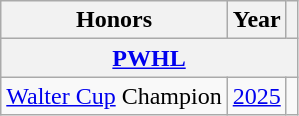<table class="wikitable">
<tr>
<th>Honors</th>
<th>Year</th>
<th></th>
</tr>
<tr>
<th colspan="3"><a href='#'>PWHL</a></th>
</tr>
<tr>
<td><a href='#'>Walter Cup</a> Champion</td>
<td><a href='#'>2025</a></td>
<td></td>
</tr>
</table>
